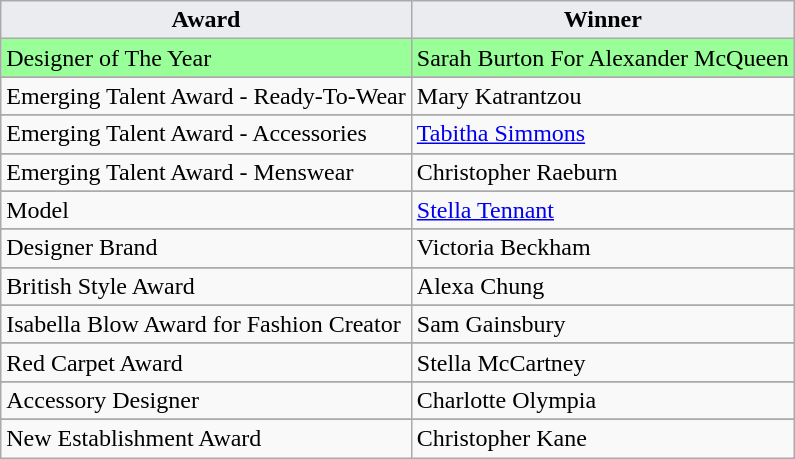<table class="wikitable">
<tr>
<th style="background:#EAECF0">Award</th>
<th style="background:#EAECF0">Winner</th>
</tr>
<tr>
<td style="background:#99ff99">Designer of The Year</td>
<td style="background:#99ff99">Sarah Burton For Alexander McQueen</td>
</tr>
<tr>
</tr>
<tr>
<td>Emerging Talent Award - Ready-To-Wear</td>
<td>Mary Katrantzou</td>
</tr>
<tr>
</tr>
<tr>
<td>Emerging Talent Award - Accessories</td>
<td><a href='#'>Tabitha Simmons</a></td>
</tr>
<tr>
</tr>
<tr>
<td>Emerging Talent Award - Menswear</td>
<td>Christopher Raeburn</td>
</tr>
<tr>
</tr>
<tr>
<td>Model</td>
<td><a href='#'>Stella Tennant</a></td>
</tr>
<tr>
</tr>
<tr>
<td>Designer Brand</td>
<td>Victoria Beckham</td>
</tr>
<tr>
</tr>
<tr>
<td>British Style Award</td>
<td>Alexa Chung</td>
</tr>
<tr>
</tr>
<tr>
<td>Isabella Blow Award for Fashion Creator</td>
<td>Sam Gainsbury</td>
</tr>
<tr>
</tr>
<tr>
<td>Red Carpet Award</td>
<td>Stella McCartney</td>
</tr>
<tr>
</tr>
<tr>
<td>Accessory Designer</td>
<td>Charlotte Olympia</td>
</tr>
<tr>
</tr>
<tr>
<td>New Establishment Award</td>
<td>Christopher Kane</td>
</tr>
</table>
